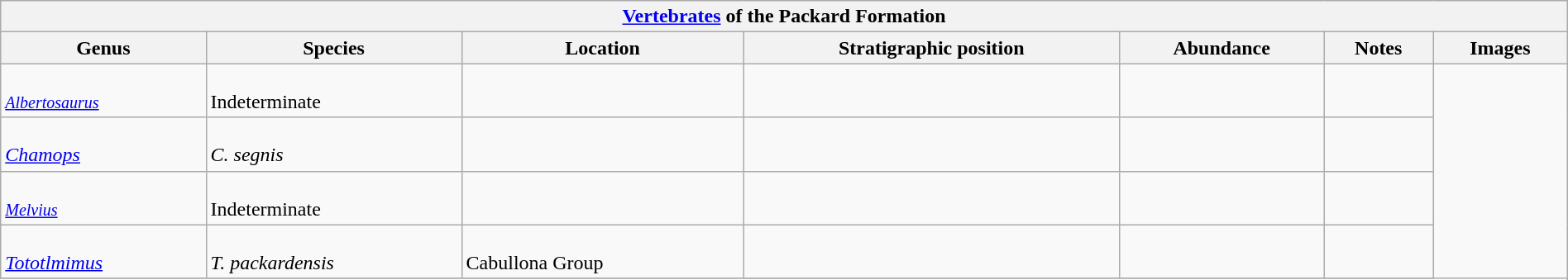<table class="wikitable" align="center" width="100%">
<tr>
<th colspan="7" align="center"><strong><a href='#'>Vertebrates</a> of the Packard Formation</strong></th>
</tr>
<tr>
<th>Genus</th>
<th>Species</th>
<th>Location</th>
<th>Stratigraphic position</th>
<th>Abundance</th>
<th>Notes</th>
<th>Images</th>
</tr>
<tr>
<td><br><small><em><a href='#'>Albertosaurus</a></em></small></td>
<td><br>Indeterminate</td>
<td></td>
<td></td>
<td></td>
<td></td>
<td rowspan="99"><br></td>
</tr>
<tr>
<td><br><em><a href='#'>Chamops</a></em></td>
<td><br><em>C. segnis</em></td>
<td></td>
<td></td>
<td></td>
<td></td>
</tr>
<tr>
<td><br><small><em><a href='#'>Melvius</a></em></small></td>
<td><br>Indeterminate</td>
<td></td>
<td></td>
<td></td>
<td></td>
</tr>
<tr>
<td><br><em><a href='#'>Tototlmimus</a></em></td>
<td><br><em>T. packardensis</em></td>
<td><br>Cabullona Group</td>
<td></td>
<td></td>
<td></td>
</tr>
<tr>
</tr>
</table>
